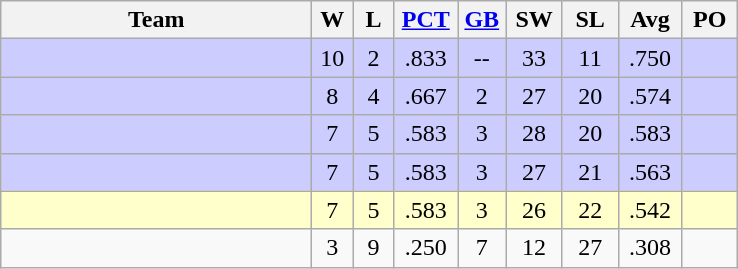<table class=wikitable style="text-align:center;">
<tr>
<th width=200px>Team</th>
<th width=20px>W</th>
<th width=20px>L</th>
<th width=35px><a href='#'>PCT</a></th>
<th width=25px><a href='#'>GB</a></th>
<th width=30px>SW</th>
<th width=30px>SL</th>
<th width=35px>Avg</th>
<th width=30px>PO</th>
</tr>
<tr bgcolor="#CCCCFF">
<td align=left></td>
<td>10</td>
<td>2</td>
<td>.833</td>
<td>--</td>
<td>33</td>
<td>11</td>
<td>.750</td>
<td></td>
</tr>
<tr bgcolor="#CCCCFF">
<td align=left></td>
<td>8</td>
<td>4</td>
<td>.667</td>
<td>2</td>
<td>27</td>
<td>20</td>
<td>.574</td>
<td></td>
</tr>
<tr bgcolor="#CCCCFF">
<td align=left></td>
<td>7</td>
<td>5</td>
<td>.583</td>
<td>3</td>
<td>28</td>
<td>20</td>
<td>.583</td>
<td></td>
</tr>
<tr bgcolor="#CCCCFF">
<td align=left></td>
<td>7</td>
<td>5</td>
<td>.583</td>
<td>3</td>
<td>27</td>
<td>21</td>
<td>.563</td>
<td></td>
</tr>
<tr bgcolor="#FFFFCC">
<td align=left></td>
<td>7</td>
<td>5</td>
<td>.583</td>
<td>3</td>
<td>26</td>
<td>22</td>
<td>.542</td>
<td></td>
</tr>
<tr>
<td align=left></td>
<td>3</td>
<td>9</td>
<td>.250</td>
<td>7</td>
<td>12</td>
<td>27</td>
<td>.308</td>
<td></td>
</tr>
</table>
